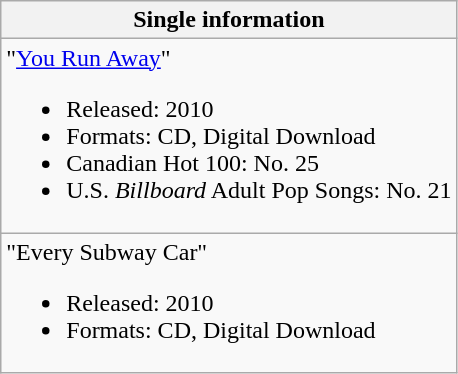<table class="wikitable">
<tr>
<th>Single information</th>
</tr>
<tr>
<td align="left">"<a href='#'>You Run Away</a>"<br><ul><li>Released: 2010</li><li>Formats: CD, Digital Download</li><li>Canadian Hot 100: No. 25</li><li>U.S. <em>Billboard</em> Adult Pop Songs: No. 21</li></ul></td>
</tr>
<tr>
<td align="left">"Every Subway Car"<br><ul><li>Released: 2010</li><li>Formats: CD, Digital Download</li></ul></td>
</tr>
</table>
